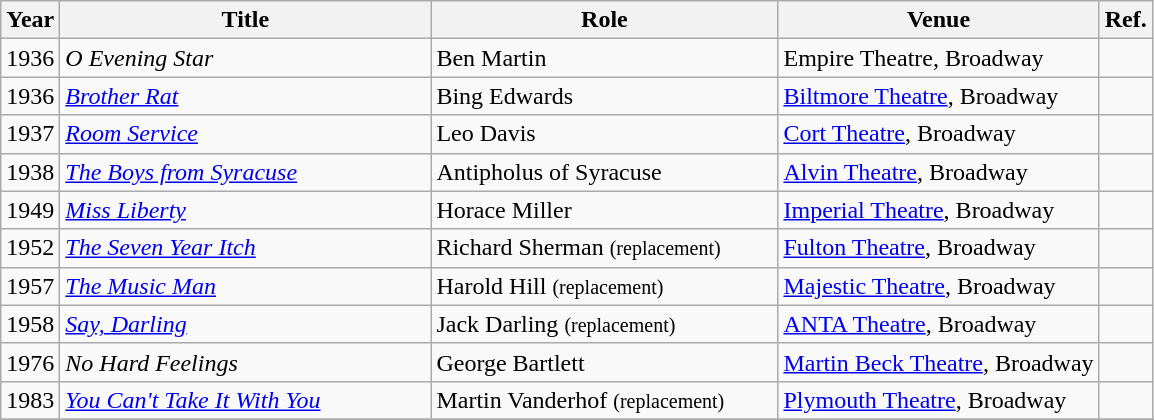<table class="wikitable sortable plainrowheaders">
<tr>
<th scope="col">Year</th>
<th scope="col" style="width:15em;">Title</th>
<th scope="col" style="width:14em;">Role</th>
<th scope="col">Venue</th>
<th class=unsortable>Ref.</th>
</tr>
<tr>
<td>1936</td>
<td><em>O Evening Star</em></td>
<td>Ben Martin</td>
<td>Empire Theatre, Broadway</td>
<td></td>
</tr>
<tr>
<td>1936</td>
<td><em><a href='#'>Brother Rat</a></em></td>
<td>Bing Edwards</td>
<td><a href='#'>Biltmore Theatre</a>, Broadway</td>
<td></td>
</tr>
<tr>
<td>1937</td>
<td><em><a href='#'>Room Service</a></em></td>
<td>Leo Davis</td>
<td><a href='#'>Cort Theatre</a>, Broadway</td>
<td></td>
</tr>
<tr>
<td>1938</td>
<td><em><a href='#'>The Boys from Syracuse</a></em></td>
<td>Antipholus of Syracuse</td>
<td><a href='#'>Alvin Theatre</a>, Broadway</td>
<td></td>
</tr>
<tr>
<td>1949</td>
<td><em><a href='#'>Miss Liberty</a></em></td>
<td>Horace Miller</td>
<td><a href='#'>Imperial Theatre</a>, Broadway</td>
<td></td>
</tr>
<tr>
<td>1952</td>
<td><em><a href='#'>The Seven Year Itch</a></em></td>
<td>Richard Sherman <small> (replacement) </small></td>
<td><a href='#'>Fulton Theatre</a>, Broadway</td>
<td></td>
</tr>
<tr>
<td>1957</td>
<td><em><a href='#'>The Music Man</a></em></td>
<td>Harold Hill <small> (replacement) </small></td>
<td><a href='#'>Majestic Theatre</a>, Broadway</td>
<td></td>
</tr>
<tr>
<td>1958</td>
<td><em><a href='#'>Say, Darling</a></em></td>
<td>Jack Darling <small> (replacement) </small></td>
<td><a href='#'>ANTA Theatre</a>, Broadway</td>
<td></td>
</tr>
<tr>
<td>1976</td>
<td><em>No Hard Feelings</em></td>
<td>George Bartlett</td>
<td><a href='#'>Martin Beck Theatre</a>, Broadway</td>
<td></td>
</tr>
<tr>
<td>1983</td>
<td><em><a href='#'>You Can't Take It With You</a></em></td>
<td>Martin Vanderhof <small> (replacement) </small></td>
<td><a href='#'>Plymouth Theatre</a>, Broadway</td>
<td></td>
</tr>
<tr>
</tr>
</table>
